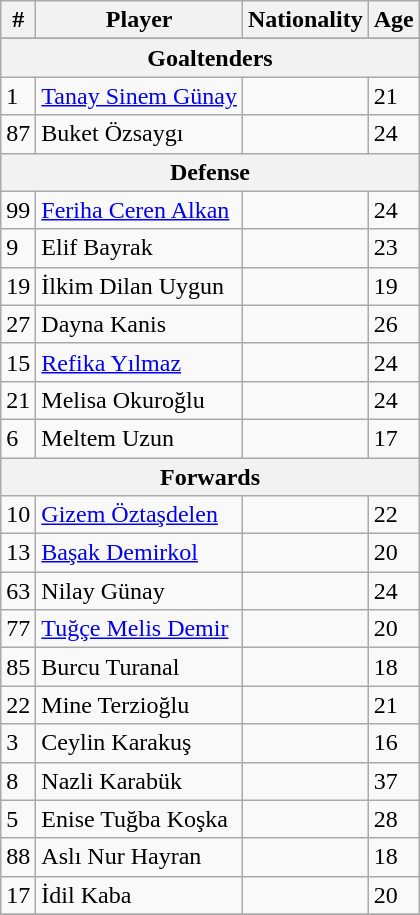<table class="wikitable">
<tr>
<th>#</th>
<th>Player</th>
<th>Nationality</th>
<th>Age</th>
</tr>
<tr>
</tr>
<tr>
<th colspan=4>Goaltenders</th>
</tr>
<tr>
<td>1</td>
<td><a href='#'>Tanay Sinem Günay</a></td>
<td></td>
<td>21</td>
</tr>
<tr>
<td>87</td>
<td>Buket Özsaygı</td>
<td></td>
<td>24</td>
</tr>
<tr>
<th colspan=4>Defense</th>
</tr>
<tr>
<td>99</td>
<td><a href='#'>Feriha Ceren Alkan</a></td>
<td></td>
<td>24</td>
</tr>
<tr>
<td>9</td>
<td>Elif Bayrak</td>
<td></td>
<td>23</td>
</tr>
<tr>
<td>19</td>
<td>İlkim Dilan Uygun</td>
<td></td>
<td>19</td>
</tr>
<tr>
<td>27</td>
<td>Dayna Kanis</td>
<td> </td>
<td>26</td>
</tr>
<tr>
<td>15</td>
<td><a href='#'>Refika Yılmaz</a></td>
<td></td>
<td>24</td>
</tr>
<tr>
<td>21</td>
<td>Melisa Okuroğlu</td>
<td></td>
<td>24</td>
</tr>
<tr>
<td>6</td>
<td>Meltem Uzun</td>
<td></td>
<td>17</td>
</tr>
<tr>
<th colspan=4>Forwards</th>
</tr>
<tr>
<td>10</td>
<td><a href='#'>Gizem Öztaşdelen</a></td>
<td></td>
<td>22</td>
</tr>
<tr>
<td>13</td>
<td><a href='#'>Başak Demirkol</a></td>
<td></td>
<td>20</td>
</tr>
<tr>
<td>63</td>
<td>Nilay Günay</td>
<td></td>
<td>24</td>
</tr>
<tr>
<td>77</td>
<td><a href='#'>Tuğçe Melis Demir</a></td>
<td></td>
<td>20</td>
</tr>
<tr>
<td>85</td>
<td>Burcu Turanal</td>
<td></td>
<td>18</td>
</tr>
<tr>
<td>22</td>
<td>Mine Terzioğlu</td>
<td></td>
<td>21</td>
</tr>
<tr>
<td>3</td>
<td>Ceylin Karakuş</td>
<td></td>
<td>16</td>
</tr>
<tr>
<td>8</td>
<td>Nazli Karabük</td>
<td></td>
<td>37</td>
</tr>
<tr>
<td>5</td>
<td>Enise Tuğba Koşka</td>
<td></td>
<td>28</td>
</tr>
<tr>
<td>88</td>
<td>Aslı Nur Hayran</td>
<td></td>
<td>18</td>
</tr>
<tr>
<td>17</td>
<td>İdil Kaba</td>
<td></td>
<td>20</td>
</tr>
<tr>
</tr>
</table>
